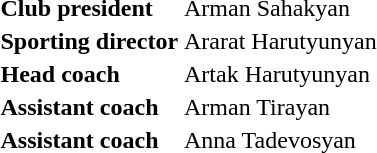<table style="text-align: center; ">
<tr>
<td align=left><strong>Club president</strong></td>
<td align=left> Arman Sahakyan</td>
</tr>
<tr>
<td align=left><strong>Sporting director</strong></td>
<td align=left> Ararat Harutyunyan</td>
</tr>
<tr>
<td align=left><strong>Head coach</strong></td>
<td align=left> Artak Harutyunyan</td>
</tr>
<tr>
<td align=left><strong>Assistant coach</strong></td>
<td align=left> Arman Tirayan</td>
</tr>
<tr>
<td align=left><strong>Assistant coach</strong></td>
<td align=left> Anna Tadevosyan</td>
</tr>
</table>
